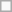<table class="wikitable">
<tr>
<td></td>
</tr>
</table>
